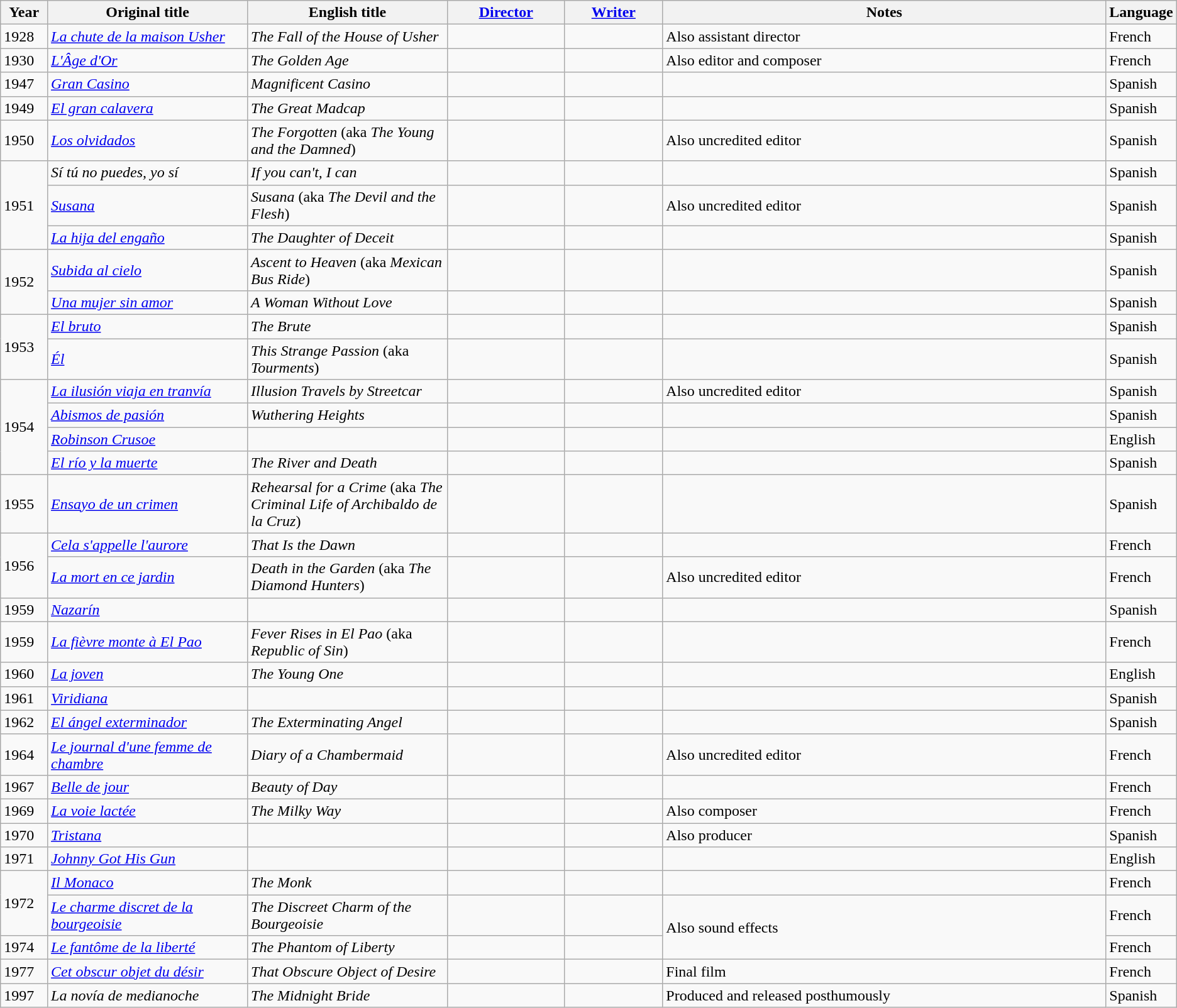<table class="wikitable sortable">
<tr>
<th width="4%">Year</th>
<th width="17%">Original title</th>
<th width="17%">English title</th>
<th><a href='#'>Director</a></th>
<th><a href='#'>Writer</a></th>
<th>Notes</th>
<th width="4%">Language</th>
</tr>
<tr>
<td>1928</td>
<td><em><a href='#'>La chute de la maison Usher</a></em></td>
<td><em>The Fall of the House of Usher</em></td>
<td></td>
<td></td>
<td>Also assistant director</td>
<td>French</td>
</tr>
<tr>
<td>1930</td>
<td><em><a href='#'>L'Âge d'Or</a></em></td>
<td><em>The Golden Age</em></td>
<td></td>
<td></td>
<td>Also editor and composer</td>
<td>French</td>
</tr>
<tr>
<td>1947</td>
<td><em><a href='#'>Gran Casino</a></em></td>
<td><em>Magnificent Casino</em></td>
<td></td>
<td></td>
<td></td>
<td>Spanish</td>
</tr>
<tr>
<td>1949</td>
<td><em><a href='#'>El gran calavera</a></em></td>
<td><em>The Great Madcap</em></td>
<td></td>
<td></td>
<td></td>
<td>Spanish</td>
</tr>
<tr>
<td>1950</td>
<td><em><a href='#'>Los olvidados</a></em></td>
<td><em>The Forgotten</em> (aka <em>The Young and the Damned</em>)</td>
<td></td>
<td></td>
<td>Also uncredited editor</td>
<td>Spanish</td>
</tr>
<tr>
<td rowspan="3">1951</td>
<td><em>Sí tú no puedes, yo sí</em></td>
<td><em>If you can't, I can</em></td>
<td></td>
<td></td>
<td></td>
<td>Spanish</td>
</tr>
<tr>
<td><em><a href='#'>Susana</a></em></td>
<td><em>Susana</em> (aka <em>The Devil and the Flesh</em>)</td>
<td></td>
<td></td>
<td>Also uncredited editor</td>
<td>Spanish</td>
</tr>
<tr>
<td><em><a href='#'>La hija del engaño</a></em></td>
<td><em>The Daughter of Deceit</em></td>
<td></td>
<td></td>
<td></td>
<td>Spanish</td>
</tr>
<tr>
<td rowspan="2">1952</td>
<td><em><a href='#'>Subida al cielo</a></em></td>
<td><em>Ascent to Heaven</em> (aka <em>Mexican Bus Ride</em>)</td>
<td></td>
<td></td>
<td></td>
<td>Spanish</td>
</tr>
<tr>
<td><em><a href='#'>Una mujer sin amor</a></em></td>
<td><em>A Woman Without Love</em></td>
<td></td>
<td></td>
<td></td>
<td>Spanish</td>
</tr>
<tr>
<td rowspan="2">1953</td>
<td><em><a href='#'>El bruto</a></em></td>
<td><em>The Brute</em></td>
<td></td>
<td></td>
<td></td>
<td>Spanish</td>
</tr>
<tr>
<td><em><a href='#'>Él</a></em></td>
<td><em>This Strange Passion</em> (aka <em>Tourments</em>)</td>
<td></td>
<td></td>
<td></td>
<td>Spanish</td>
</tr>
<tr>
<td rowspan="4">1954</td>
<td><em><a href='#'>La ilusión viaja en tranvía</a></em></td>
<td><em>Illusion Travels by Streetcar</em></td>
<td></td>
<td></td>
<td>Also uncredited editor</td>
<td>Spanish</td>
</tr>
<tr>
<td><em><a href='#'>Abismos de pasión</a></em></td>
<td><em>Wuthering Heights</em></td>
<td></td>
<td></td>
<td></td>
<td>Spanish</td>
</tr>
<tr>
<td><em><a href='#'>Robinson Crusoe</a></em></td>
<td></td>
<td></td>
<td></td>
<td></td>
<td>English</td>
</tr>
<tr>
<td><em><a href='#'>El río y la muerte</a></em></td>
<td><em>The River and Death</em></td>
<td></td>
<td></td>
<td></td>
<td>Spanish</td>
</tr>
<tr>
<td>1955</td>
<td><em><a href='#'>Ensayo de un crimen</a></em></td>
<td><em>Rehearsal for a Crime</em> (aka <em>The Criminal Life of Archibaldo de la Cruz</em>)</td>
<td></td>
<td></td>
<td></td>
<td>Spanish</td>
</tr>
<tr>
<td rowspan="2">1956</td>
<td><em><a href='#'>Cela s'appelle l'aurore</a></em></td>
<td><em>That Is the Dawn</em></td>
<td></td>
<td></td>
<td></td>
<td>French</td>
</tr>
<tr>
<td><em><a href='#'>La mort en ce jardin</a></em></td>
<td><em>Death in the Garden</em> (aka <em>The Diamond Hunters</em>)</td>
<td></td>
<td></td>
<td>Also uncredited editor</td>
<td>French</td>
</tr>
<tr>
<td>1959</td>
<td><em><a href='#'>Nazarín</a></em></td>
<td></td>
<td></td>
<td></td>
<td></td>
<td>Spanish</td>
</tr>
<tr>
<td>1959</td>
<td><em><a href='#'>La fièvre monte à El Pao</a></em></td>
<td><em>Fever Rises in El Pao</em> (aka <em>Republic of Sin</em>)</td>
<td></td>
<td></td>
<td></td>
<td>French</td>
</tr>
<tr>
<td>1960</td>
<td><em><a href='#'>La joven</a></em></td>
<td><em>The Young One</em></td>
<td></td>
<td></td>
<td></td>
<td>English</td>
</tr>
<tr>
<td>1961</td>
<td><em><a href='#'>Viridiana</a></em></td>
<td></td>
<td></td>
<td></td>
<td></td>
<td>Spanish</td>
</tr>
<tr>
<td>1962</td>
<td><em><a href='#'>El ángel exterminador</a></em></td>
<td><em>The Exterminating Angel</em></td>
<td></td>
<td></td>
<td></td>
<td>Spanish</td>
</tr>
<tr>
<td>1964</td>
<td><em><a href='#'>Le journal d'une femme de chambre</a></em></td>
<td><em>Diary of a Chambermaid</em></td>
<td></td>
<td></td>
<td>Also uncredited editor</td>
<td>French</td>
</tr>
<tr>
<td>1967</td>
<td><em><a href='#'>Belle de jour</a></em></td>
<td><em>Beauty of Day</em></td>
<td></td>
<td></td>
<td></td>
<td>French</td>
</tr>
<tr>
<td>1969</td>
<td><em><a href='#'>La voie lactée</a></em></td>
<td><em>The Milky Way</em></td>
<td></td>
<td></td>
<td>Also composer</td>
<td>French</td>
</tr>
<tr>
<td>1970</td>
<td><em><a href='#'>Tristana</a></em></td>
<td></td>
<td></td>
<td></td>
<td>Also producer</td>
<td>Spanish</td>
</tr>
<tr>
<td>1971</td>
<td><em><a href='#'>Johnny Got His Gun</a></em></td>
<td></td>
<td></td>
<td></td>
<td></td>
<td>English</td>
</tr>
<tr>
<td rowspan=2>1972</td>
<td><em><a href='#'>Il Monaco</a></em></td>
<td><em>The Monk</em></td>
<td></td>
<td></td>
<td></td>
<td>French</td>
</tr>
<tr>
<td><em><a href='#'>Le charme discret de la bourgeoisie</a></em></td>
<td><em>The Discreet Charm of the Bourgeoisie</em></td>
<td></td>
<td></td>
<td rowspan=2>Also sound effects</td>
<td>French</td>
</tr>
<tr>
<td>1974</td>
<td><em><a href='#'>Le fantôme de la liberté</a></em></td>
<td><em>The Phantom of Liberty</em></td>
<td></td>
<td></td>
<td>French</td>
</tr>
<tr>
<td>1977</td>
<td><em><a href='#'>Cet obscur objet du désir</a></em></td>
<td><em>That Obscure Object of Desire</em></td>
<td></td>
<td></td>
<td>Final film</td>
<td>French</td>
</tr>
<tr>
<td>1997</td>
<td><em>La novía de medianoche</em></td>
<td><em>The Midnight Bride</em></td>
<td></td>
<td> </td>
<td>Produced and released posthumously</td>
<td>Spanish</td>
</tr>
</table>
